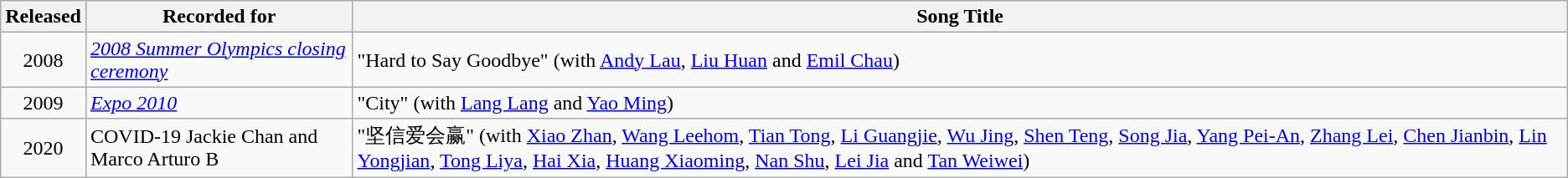<table class="wikitable">
<tr>
<th><strong>Released</strong></th>
<th><strong>Recorded for</strong></th>
<th><strong>Song Title</strong></th>
</tr>
<tr>
<td style="text-align:center;">2008</td>
<td><em><a href='#'>2008 Summer Olympics closing ceremony</a></em></td>
<td>"Hard to Say Goodbye" (with <a href='#'>Andy Lau</a>, <a href='#'>Liu Huan</a> and <a href='#'>Emil Chau</a>)</td>
</tr>
<tr>
<td style="text-align:center;">2009</td>
<td><em><a href='#'>Expo 2010</a></em></td>
<td>"City" (with <a href='#'>Lang Lang</a> and <a href='#'>Yao Ming</a>)</td>
</tr>
<tr>
<td style="text-align:center;">2020</td>
<td>COVID-19 Jackie Chan and Marco Arturo B</td>
<td>"坚信爱会赢" (with <a href='#'>Xiao Zhan</a>, <a href='#'>Wang Leehom</a>, <a href='#'>Tian Tong</a>, <a href='#'>Li Guangjie</a>, <a href='#'>Wu Jing</a>, <a href='#'>Shen Teng</a>, <a href='#'>Song Jia</a>, <a href='#'>Yang Pei-An</a>, <a href='#'>Zhang Lei</a>, <a href='#'>Chen Jianbin</a>, <a href='#'>Lin Yongjian</a>, <a href='#'>Tong Liya</a>, <a href='#'>Hai Xia</a>, <a href='#'>Huang Xiaoming</a>, <a href='#'>Nan Shu</a>, <a href='#'>Lei Jia</a> and <a href='#'>Tan Weiwei</a>)</td>
</tr>
</table>
